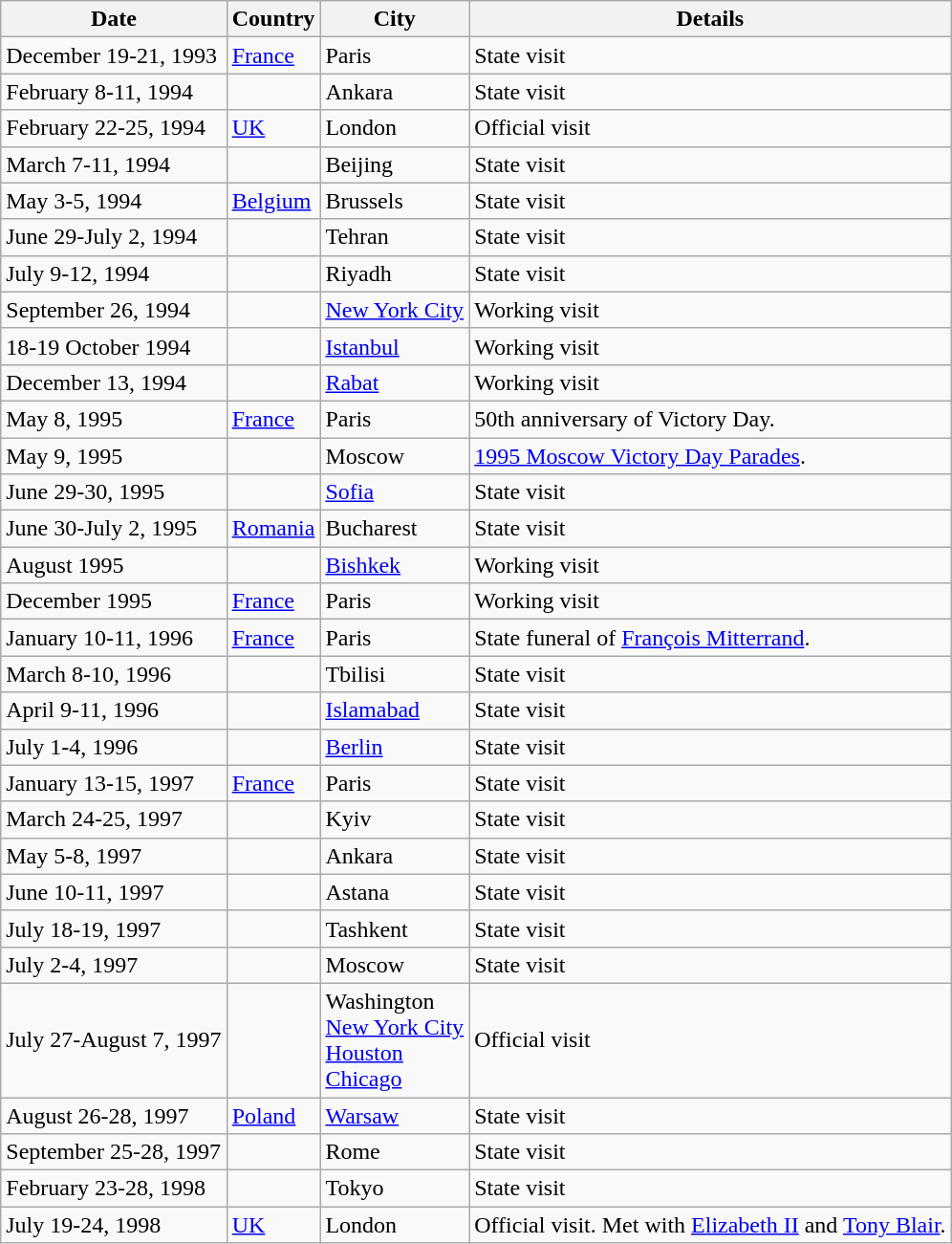<table class="wikitable">
<tr>
<th>Date</th>
<th>Country</th>
<th>City</th>
<th>Details</th>
</tr>
<tr>
<td>December 19-21, 1993</td>
<td> <a href='#'>France</a></td>
<td>Paris</td>
<td>State visit</td>
</tr>
<tr>
<td>February 8-11, 1994</td>
<td></td>
<td>Ankara</td>
<td>State visit</td>
</tr>
<tr>
<td>February 22-25, 1994</td>
<td> <a href='#'>UK</a></td>
<td>London</td>
<td>Official visit</td>
</tr>
<tr>
<td>March 7-11, 1994</td>
<td></td>
<td>Beijing</td>
<td>State visit</td>
</tr>
<tr>
<td>May 3-5, 1994</td>
<td> <a href='#'>Belgium</a></td>
<td>Brussels</td>
<td>State visit</td>
</tr>
<tr>
<td>June 29-July 2, 1994</td>
<td></td>
<td>Tehran</td>
<td>State visit</td>
</tr>
<tr>
<td>July 9-12, 1994</td>
<td></td>
<td>Riyadh</td>
<td>State visit</td>
</tr>
<tr>
<td>September 26, 1994</td>
<td></td>
<td><a href='#'>New York City</a></td>
<td>Working visit</td>
</tr>
<tr>
<td>18-19 October 1994</td>
<td></td>
<td><a href='#'>Istanbul</a></td>
<td>Working visit</td>
</tr>
<tr>
<td>December 13, 1994</td>
<td></td>
<td><a href='#'>Rabat</a></td>
<td>Working visit</td>
</tr>
<tr>
<td>May 8, 1995</td>
<td> <a href='#'>France</a></td>
<td>Paris</td>
<td>50th anniversary of Victory Day.</td>
</tr>
<tr>
<td>May 9, 1995</td>
<td></td>
<td>Moscow</td>
<td><a href='#'>1995 Moscow Victory Day Parades</a>.</td>
</tr>
<tr>
<td>June 29-30, 1995</td>
<td></td>
<td><a href='#'>Sofia</a></td>
<td>State visit</td>
</tr>
<tr>
<td>June 30-July 2, 1995</td>
<td> <a href='#'>Romania</a></td>
<td>Bucharest</td>
<td>State visit</td>
</tr>
<tr>
<td>August 1995</td>
<td></td>
<td><a href='#'>Bishkek</a></td>
<td>Working visit</td>
</tr>
<tr>
<td>December 1995</td>
<td> <a href='#'>France</a></td>
<td>Paris</td>
<td>Working visit</td>
</tr>
<tr>
<td>January 10-11, 1996</td>
<td> <a href='#'>France</a></td>
<td>Paris</td>
<td>State funeral of <a href='#'>François Mitterrand</a>.</td>
</tr>
<tr>
<td>March 8-10, 1996</td>
<td></td>
<td>Tbilisi</td>
<td>State visit</td>
</tr>
<tr>
<td>April 9-11, 1996</td>
<td></td>
<td><a href='#'>Islamabad</a></td>
<td>State visit</td>
</tr>
<tr>
<td>July 1-4, 1996</td>
<td></td>
<td><a href='#'>Berlin</a></td>
<td>State visit</td>
</tr>
<tr>
<td>January 13-15, 1997</td>
<td> <a href='#'>France</a></td>
<td>Paris</td>
<td>State visit</td>
</tr>
<tr>
<td>March 24-25, 1997</td>
<td></td>
<td>Kyiv</td>
<td>State visit</td>
</tr>
<tr>
<td>May 5-8, 1997</td>
<td></td>
<td>Ankara</td>
<td>State visit</td>
</tr>
<tr>
<td>June 10-11, 1997</td>
<td></td>
<td>Astana</td>
<td>State visit</td>
</tr>
<tr>
<td>July 18-19, 1997</td>
<td></td>
<td>Tashkent</td>
<td>State visit</td>
</tr>
<tr>
<td>July 2-4, 1997</td>
<td></td>
<td>Moscow</td>
<td>State visit</td>
</tr>
<tr>
<td>July 27-August 7, 1997</td>
<td></td>
<td>Washington<br><a href='#'>New York City</a><br><a href='#'>Houston</a><br><a href='#'>Chicago</a></td>
<td>Official visit</td>
</tr>
<tr>
<td>August 26-28, 1997</td>
<td> <a href='#'>Poland</a></td>
<td><a href='#'>Warsaw</a></td>
<td>State visit</td>
</tr>
<tr>
<td>September 25-28, 1997</td>
<td></td>
<td>Rome</td>
<td>State visit</td>
</tr>
<tr>
<td>February 23-28, 1998</td>
<td></td>
<td>Tokyo</td>
<td>State visit</td>
</tr>
<tr>
<td>July 19-24, 1998</td>
<td> <a href='#'>UK</a></td>
<td>London</td>
<td>Official visit. Met with <a href='#'>Elizabeth II</a> and <a href='#'>Tony Blair</a>.</td>
</tr>
</table>
